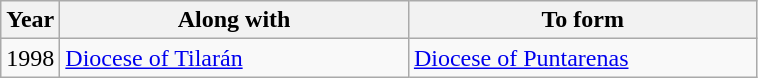<table class="wikitable">
<tr>
<th>Year</th>
<th width="225">Along with</th>
<th width="225">To form</th>
</tr>
<tr valign="top">
<td>1998</td>
<td><a href='#'>Diocese of Tilarán</a></td>
<td><a href='#'>Diocese of Puntarenas</a></td>
</tr>
</table>
